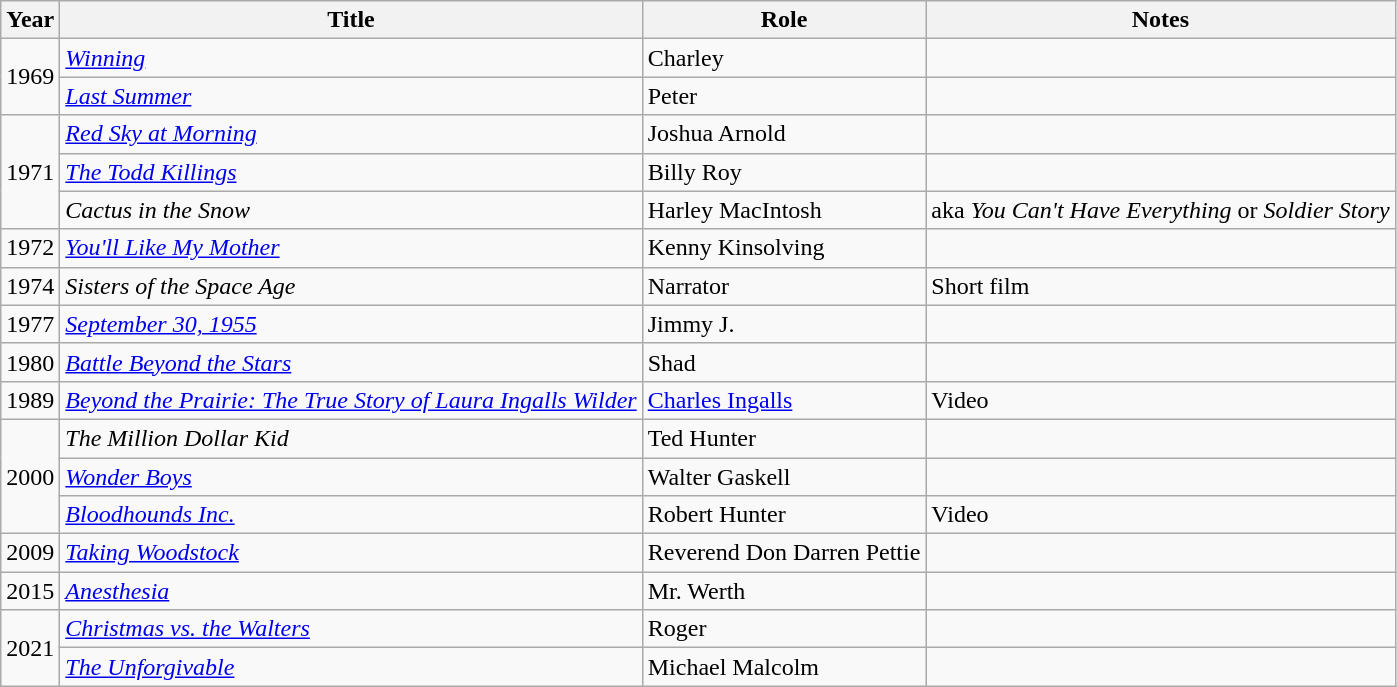<table class="wikitable sortable">
<tr>
<th>Year</th>
<th>Title</th>
<th>Role</th>
<th class="unsortable">Notes</th>
</tr>
<tr>
<td rowspan=2>1969</td>
<td><em><a href='#'>Winning</a></em></td>
<td>Charley</td>
<td></td>
</tr>
<tr>
<td><em><a href='#'>Last Summer</a></em></td>
<td>Peter</td>
<td></td>
</tr>
<tr>
<td rowspan=3>1971</td>
<td><em><a href='#'>Red Sky at Morning</a></em></td>
<td>Joshua Arnold</td>
<td></td>
</tr>
<tr>
<td><em><a href='#'>The Todd Killings</a></em></td>
<td>Billy Roy</td>
<td></td>
</tr>
<tr>
<td><em>Cactus in the Snow</em></td>
<td>Harley MacIntosh</td>
<td>aka <em>You Can't Have Everything</em> or <em>Soldier Story</em></td>
</tr>
<tr>
<td>1972</td>
<td><em><a href='#'>You'll Like My Mother</a></em></td>
<td>Kenny Kinsolving</td>
<td></td>
</tr>
<tr>
<td>1974</td>
<td><em>Sisters of the Space Age</em></td>
<td>Narrator</td>
<td>Short film</td>
</tr>
<tr>
<td>1977</td>
<td><em><a href='#'>September 30, 1955</a></em></td>
<td>Jimmy J.</td>
<td></td>
</tr>
<tr>
<td>1980</td>
<td><em><a href='#'>Battle Beyond the Stars</a></em></td>
<td>Shad</td>
<td></td>
</tr>
<tr>
<td>1989</td>
<td><em><a href='#'>Beyond the Prairie: The True Story of Laura Ingalls Wilder</a></em></td>
<td><a href='#'>Charles Ingalls</a></td>
<td>Video</td>
</tr>
<tr>
<td rowspan=3>2000</td>
<td><em>The Million Dollar Kid</em></td>
<td>Ted Hunter</td>
<td></td>
</tr>
<tr>
<td><em><a href='#'>Wonder Boys</a></em></td>
<td>Walter Gaskell</td>
<td></td>
</tr>
<tr>
<td><em><a href='#'>Bloodhounds Inc.</a></em></td>
<td>Robert Hunter</td>
<td>Video</td>
</tr>
<tr>
<td>2009</td>
<td><em><a href='#'>Taking Woodstock</a></em></td>
<td>Reverend Don Darren Pettie</td>
<td></td>
</tr>
<tr>
<td>2015</td>
<td><em><a href='#'>Anesthesia</a></em></td>
<td>Mr. Werth</td>
<td></td>
</tr>
<tr>
<td rowspan=2>2021</td>
<td><em><a href='#'>Christmas vs. the Walters</a></em></td>
<td>Roger</td>
<td></td>
</tr>
<tr>
<td><em><a href='#'>The Unforgivable</a></em></td>
<td>Michael Malcolm</td>
<td></td>
</tr>
</table>
